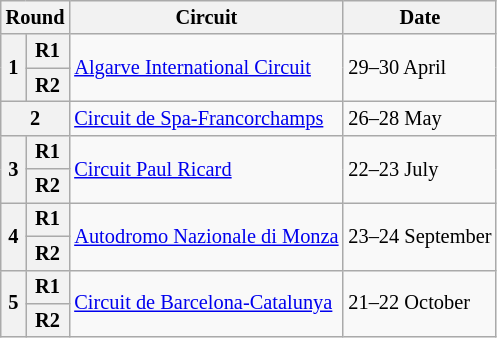<table class="wikitable" style="font-size: 85%;">
<tr>
<th colspan="2">Round</th>
<th>Circuit</th>
<th>Date</th>
</tr>
<tr>
<th rowspan="2">1</th>
<th>R1</th>
<td rowspan="2"> <a href='#'>Algarve International Circuit</a></td>
<td rowspan="2">29–30 April</td>
</tr>
<tr>
<th>R2</th>
</tr>
<tr>
<th colspan="2">2</th>
<td> <a href='#'>Circuit de Spa-Francorchamps</a></td>
<td>26–28 May</td>
</tr>
<tr>
<th rowspan="2">3</th>
<th>R1</th>
<td rowspan="2"> <a href='#'>Circuit Paul Ricard</a></td>
<td rowspan="2">22–23 July</td>
</tr>
<tr>
<th>R2</th>
</tr>
<tr>
<th rowspan="2">4</th>
<th>R1</th>
<td rowspan="2"> <a href='#'>Autodromo Nazionale di Monza</a></td>
<td rowspan="2">23–24 September</td>
</tr>
<tr>
<th>R2</th>
</tr>
<tr>
<th rowspan="2">5</th>
<th>R1</th>
<td rowspan="2"> <a href='#'>Circuit de Barcelona-Catalunya</a></td>
<td rowspan="2">21–22 October</td>
</tr>
<tr>
<th>R2</th>
</tr>
</table>
